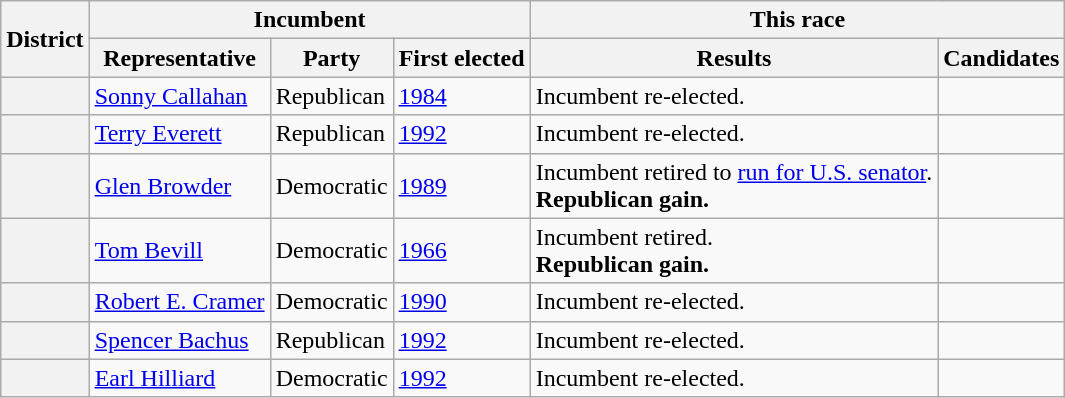<table class=wikitable>
<tr>
<th rowspan=2>District</th>
<th colspan=3>Incumbent</th>
<th colspan=2>This race</th>
</tr>
<tr>
<th>Representative</th>
<th>Party</th>
<th>First elected</th>
<th>Results</th>
<th>Candidates</th>
</tr>
<tr>
<th></th>
<td><a href='#'>Sonny Callahan</a></td>
<td>Republican</td>
<td><a href='#'>1984</a></td>
<td>Incumbent re-elected.</td>
<td nowrap></td>
</tr>
<tr>
<th></th>
<td><a href='#'>Terry Everett</a></td>
<td>Republican</td>
<td><a href='#'>1992</a></td>
<td>Incumbent re-elected.</td>
<td nowrap></td>
</tr>
<tr>
<th></th>
<td><a href='#'>Glen Browder</a></td>
<td>Democratic</td>
<td><a href='#'>1989 </a></td>
<td>Incumbent retired to <a href='#'>run for U.S. senator</a>.<br><strong>Republican gain.</strong></td>
<td nowrap></td>
</tr>
<tr>
<th></th>
<td><a href='#'>Tom Bevill</a></td>
<td>Democratic</td>
<td><a href='#'>1966</a></td>
<td>Incumbent retired.<br><strong>Republican gain.</strong></td>
<td nowrap></td>
</tr>
<tr>
<th></th>
<td><a href='#'>Robert E. Cramer</a></td>
<td>Democratic</td>
<td><a href='#'>1990</a></td>
<td>Incumbent re-elected.</td>
<td nowrap></td>
</tr>
<tr>
<th></th>
<td><a href='#'>Spencer Bachus</a></td>
<td>Republican</td>
<td><a href='#'>1992</a></td>
<td>Incumbent re-elected.</td>
<td nowrap></td>
</tr>
<tr>
<th></th>
<td><a href='#'>Earl Hilliard</a></td>
<td>Democratic</td>
<td><a href='#'>1992</a></td>
<td>Incumbent re-elected.</td>
<td nowrap></td>
</tr>
</table>
